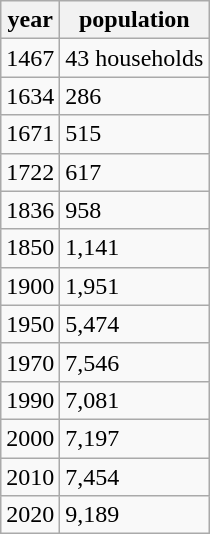<table class="wikitable">
<tr>
<th>year</th>
<th>population</th>
</tr>
<tr>
<td>1467</td>
<td>43 households</td>
</tr>
<tr>
<td>1634</td>
<td>286</td>
</tr>
<tr>
<td>1671</td>
<td>515</td>
</tr>
<tr>
<td>1722</td>
<td>617</td>
</tr>
<tr>
<td>1836</td>
<td>958</td>
</tr>
<tr>
<td>1850</td>
<td>1,141</td>
</tr>
<tr>
<td>1900</td>
<td>1,951</td>
</tr>
<tr>
<td>1950</td>
<td>5,474</td>
</tr>
<tr>
<td>1970</td>
<td>7,546</td>
</tr>
<tr>
<td>1990</td>
<td>7,081</td>
</tr>
<tr>
<td>2000</td>
<td>7,197</td>
</tr>
<tr>
<td>2010</td>
<td>7,454</td>
</tr>
<tr>
<td>2020</td>
<td>9,189</td>
</tr>
</table>
